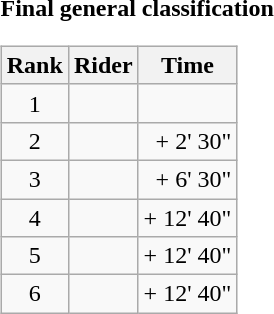<table>
<tr>
<td><strong>Final general classification</strong><br><table class="wikitable">
<tr>
<th scope="col">Rank</th>
<th scope="col">Rider</th>
<th scope="col">Time</th>
</tr>
<tr>
<td style="text-align:center;">1</td>
<td></td>
<td style="text-align:right;"></td>
</tr>
<tr>
<td style="text-align:center;">2</td>
<td></td>
<td style="text-align:right;">+ 2' 30"</td>
</tr>
<tr>
<td style="text-align:center;">3</td>
<td></td>
<td style="text-align:right;">+ 6' 30"</td>
</tr>
<tr>
<td style="text-align:center;">4</td>
<td></td>
<td style="text-align:right;">+ 12' 40"</td>
</tr>
<tr>
<td style="text-align:center;">5</td>
<td></td>
<td style="text-align:right;">+ 12' 40"</td>
</tr>
<tr>
<td style="text-align:center;">6</td>
<td></td>
<td style="text-align:right;">+ 12' 40"</td>
</tr>
</table>
</td>
</tr>
</table>
